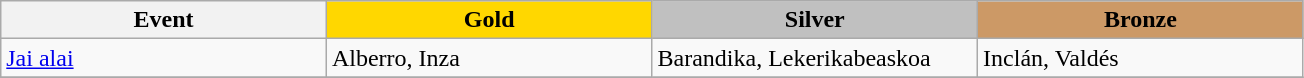<table class="wikitable" style="max-width: 23cm; width: 100%">
<tr>
<th scope="col">Event</th>
<th scope="col" style="background-color:gold; width:25%">Gold</th>
<th scope="col" style="background-color:silver; width:25%; width:25%">Silver</th>
<th scope="col" style="background-color:#cc9966; width:25%">Bronze</th>
</tr>
<tr>
<td><a href='#'>Jai alai</a></td>
<td> Alberro, Inza</td>
<td> Barandika, Lekerikabeaskoa</td>
<td> Inclán, Valdés</td>
</tr>
<tr>
</tr>
</table>
